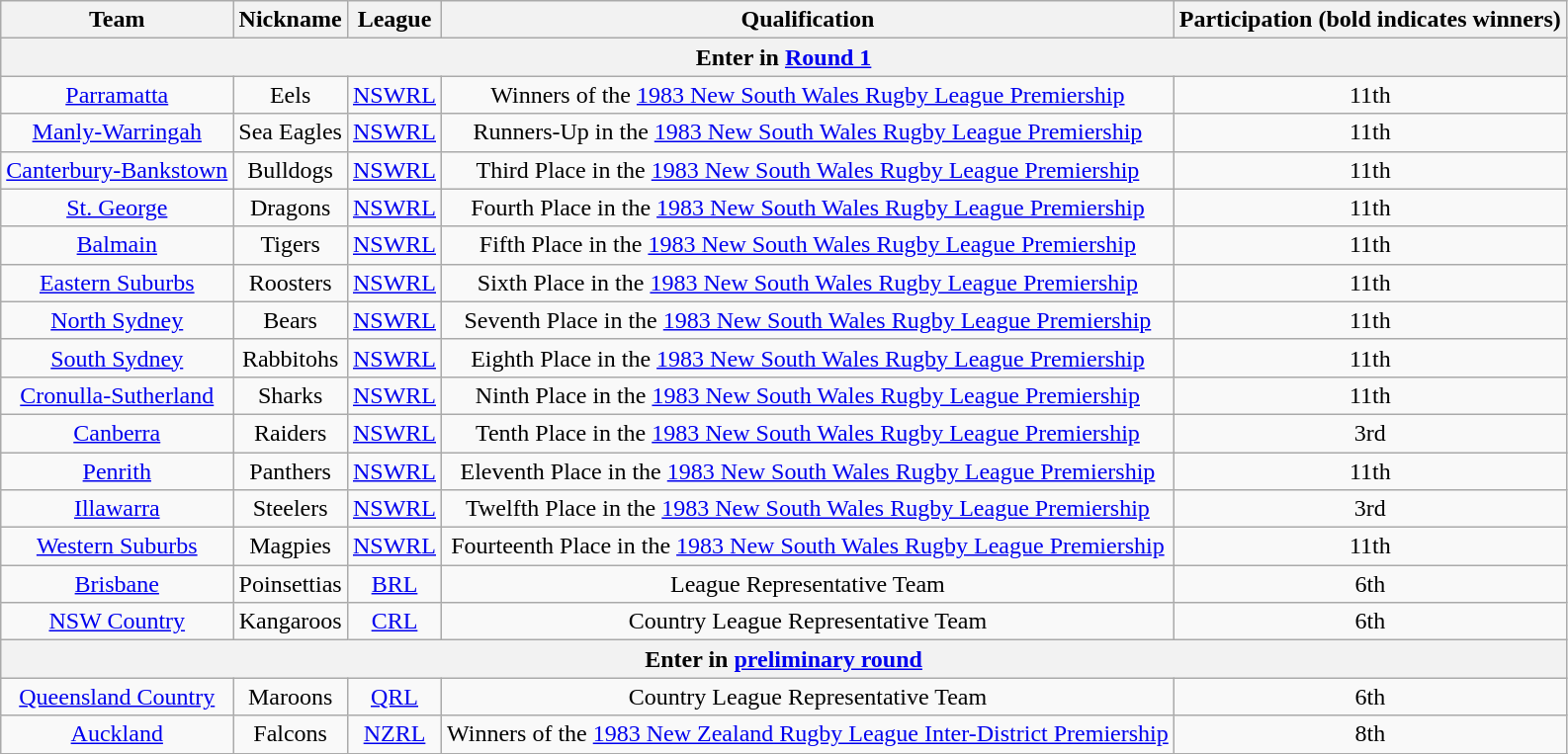<table class="wikitable" style="text-align:center">
<tr>
<th>Team</th>
<th>Nickname</th>
<th>League</th>
<th>Qualification</th>
<th>Participation (bold indicates winners)</th>
</tr>
<tr>
<th colspan=5>Enter in <a href='#'>Round 1</a></th>
</tr>
<tr>
<td><a href='#'>Parramatta</a></td>
<td>Eels</td>
<td><a href='#'>NSWRL</a></td>
<td>Winners of the <a href='#'>1983 New South Wales Rugby League Premiership</a></td>
<td>11th </td>
</tr>
<tr>
<td><a href='#'>Manly-Warringah</a></td>
<td>Sea Eagles</td>
<td><a href='#'>NSWRL</a></td>
<td>Runners-Up in the <a href='#'>1983 New South Wales Rugby League Premiership</a></td>
<td>11th </td>
</tr>
<tr>
<td><a href='#'>Canterbury-Bankstown</a></td>
<td>Bulldogs</td>
<td><a href='#'>NSWRL</a></td>
<td>Third Place in the <a href='#'>1983 New South Wales Rugby League Premiership</a></td>
<td>11th </td>
</tr>
<tr>
<td><a href='#'>St. George</a></td>
<td>Dragons</td>
<td><a href='#'>NSWRL</a></td>
<td>Fourth Place in the <a href='#'>1983 New South Wales Rugby League Premiership</a></td>
<td>11th </td>
</tr>
<tr>
<td><a href='#'>Balmain</a></td>
<td>Tigers</td>
<td><a href='#'>NSWRL</a></td>
<td>Fifth Place in the <a href='#'>1983 New South Wales Rugby League Premiership</a></td>
<td>11th </td>
</tr>
<tr>
<td><a href='#'>Eastern Suburbs</a></td>
<td>Roosters</td>
<td><a href='#'>NSWRL</a></td>
<td>Sixth Place in the <a href='#'>1983 New South Wales Rugby League Premiership</a></td>
<td>11th </td>
</tr>
<tr>
<td><a href='#'>North Sydney</a></td>
<td>Bears</td>
<td><a href='#'>NSWRL</a></td>
<td>Seventh Place in the <a href='#'>1983 New South Wales Rugby League Premiership</a></td>
<td>11th </td>
</tr>
<tr>
<td><a href='#'>South Sydney</a></td>
<td>Rabbitohs</td>
<td><a href='#'>NSWRL</a></td>
<td>Eighth Place in the <a href='#'>1983 New South Wales Rugby League Premiership</a></td>
<td>11th </td>
</tr>
<tr>
<td><a href='#'>Cronulla-Sutherland</a></td>
<td>Sharks</td>
<td><a href='#'>NSWRL</a></td>
<td>Ninth Place in the <a href='#'>1983 New South Wales Rugby League Premiership</a></td>
<td>11th </td>
</tr>
<tr>
<td><a href='#'>Canberra</a></td>
<td>Raiders</td>
<td><a href='#'>NSWRL</a></td>
<td>Tenth Place in the <a href='#'>1983 New South Wales Rugby League Premiership</a></td>
<td>3rd </td>
</tr>
<tr>
<td><a href='#'>Penrith</a></td>
<td>Panthers</td>
<td><a href='#'>NSWRL</a></td>
<td>Eleventh Place in the <a href='#'>1983 New South Wales Rugby League Premiership</a></td>
<td>11th </td>
</tr>
<tr>
<td><a href='#'>Illawarra</a></td>
<td>Steelers</td>
<td><a href='#'>NSWRL</a></td>
<td>Twelfth Place in the <a href='#'>1983 New South Wales Rugby League Premiership</a></td>
<td>3rd </td>
</tr>
<tr>
<td><a href='#'>Western Suburbs</a></td>
<td>Magpies</td>
<td><a href='#'>NSWRL</a></td>
<td>Fourteenth Place in the <a href='#'>1983 New South Wales Rugby League Premiership</a></td>
<td>11th </td>
</tr>
<tr>
<td><a href='#'>Brisbane</a></td>
<td>Poinsettias</td>
<td><a href='#'>BRL</a></td>
<td>League Representative Team</td>
<td>6th </td>
</tr>
<tr>
<td><a href='#'>NSW Country</a></td>
<td>Kangaroos</td>
<td><a href='#'>CRL</a></td>
<td>Country League Representative Team</td>
<td>6th </td>
</tr>
<tr>
<th colspan=5>Enter in <a href='#'>preliminary round</a></th>
</tr>
<tr>
<td><a href='#'>Queensland Country</a></td>
<td>Maroons</td>
<td><a href='#'>QRL</a></td>
<td>Country League Representative Team</td>
<td>6th </td>
</tr>
<tr>
<td><a href='#'>Auckland</a></td>
<td>Falcons</td>
<td><a href='#'>NZRL</a></td>
<td>Winners of the <a href='#'>1983 New Zealand Rugby League Inter-District Premiership</a></td>
<td>8th </td>
</tr>
<tr>
</tr>
</table>
